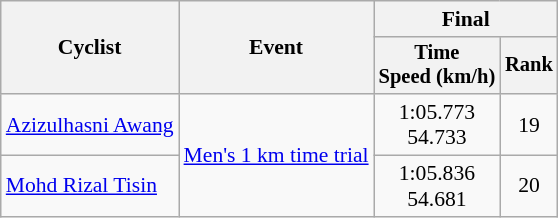<table class="wikitable" style="font-size:90%">
<tr>
<th rowspan=2>Cyclist</th>
<th rowspan=2>Event</th>
<th colspan=2>Final</th>
</tr>
<tr style="font-size:95%">
<th>Time<br>Speed (km/h)</th>
<th>Rank</th>
</tr>
<tr align=center>
<td align=left><a href='#'>Azizulhasni Awang</a></td>
<td align=left rowspan=2><a href='#'>Men's 1 km time trial</a></td>
<td>1:05.773<br>54.733</td>
<td>19</td>
</tr>
<tr align=center>
<td align=left><a href='#'>Mohd Rizal Tisin</a></td>
<td>1:05.836<br>54.681</td>
<td>20</td>
</tr>
</table>
